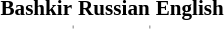<table style="font-size:88%;">
<tr>
<th>Bashkir</th>
<th>Russian</th>
<th>English</th>
</tr>
<tr style="vertical-align:top; white-space:nowrap;">
<td style="border-right:1px #aaa solid; padding-right:1em;"></td>
<td style="border-right:1px #aaa solid; padding-right:1em;"></td>
<td></td>
</tr>
</table>
